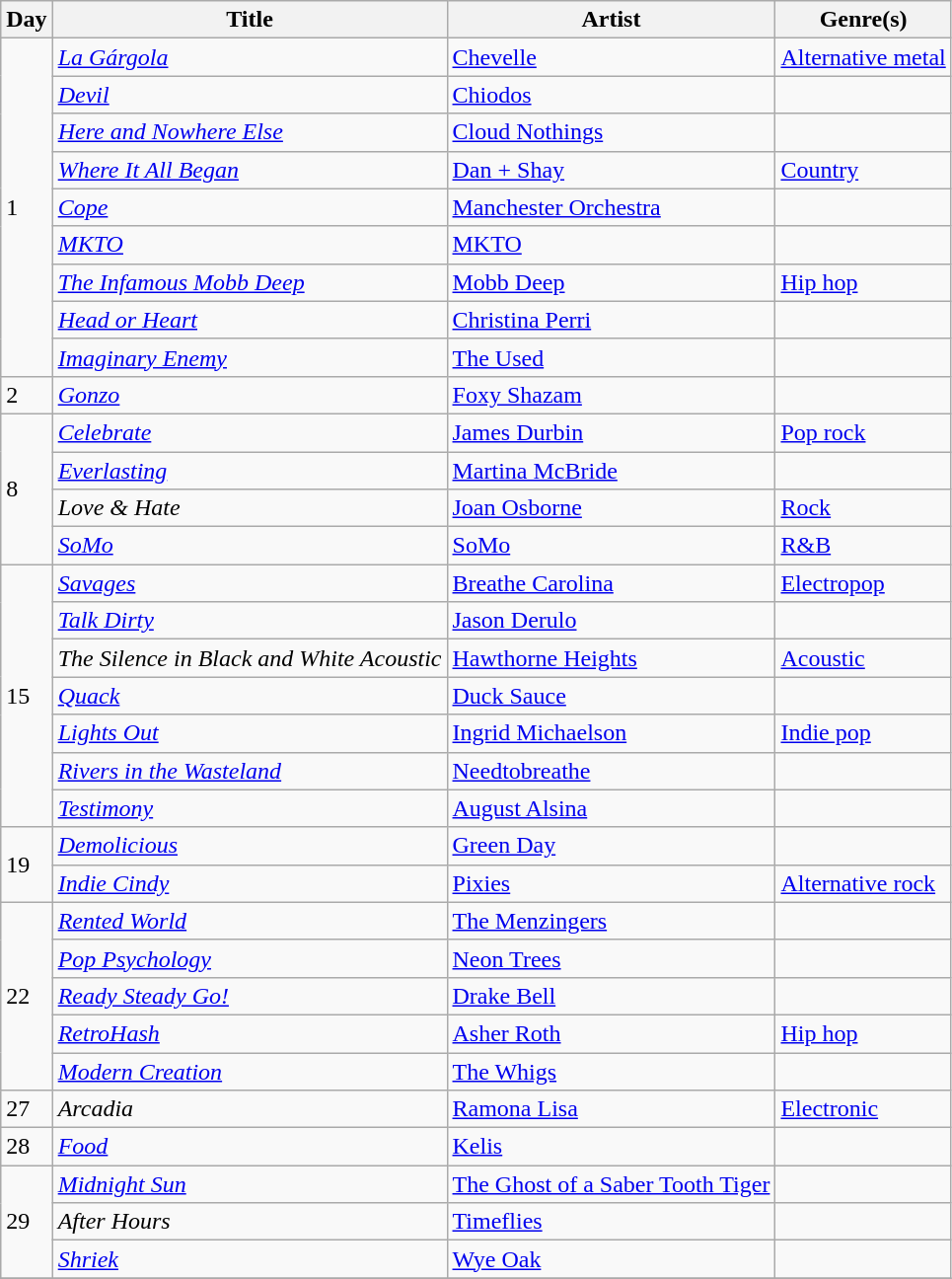<table class="wikitable" style="text-align: left;">
<tr>
<th>Day</th>
<th>Title</th>
<th>Artist</th>
<th>Genre(s)</th>
</tr>
<tr>
<td rowspan="9">1</td>
<td><em><a href='#'>La Gárgola</a></em></td>
<td><a href='#'>Chevelle</a></td>
<td><a href='#'>Alternative metal</a></td>
</tr>
<tr>
<td><em><a href='#'>Devil</a></em></td>
<td><a href='#'>Chiodos</a></td>
<td></td>
</tr>
<tr>
<td><em><a href='#'>Here and Nowhere Else</a></em></td>
<td><a href='#'>Cloud Nothings</a></td>
<td></td>
</tr>
<tr>
<td><em><a href='#'>Where It All Began</a></em></td>
<td><a href='#'>Dan + Shay</a></td>
<td><a href='#'>Country</a></td>
</tr>
<tr>
<td><em><a href='#'>Cope</a></em></td>
<td><a href='#'>Manchester Orchestra</a></td>
<td></td>
</tr>
<tr>
<td><em><a href='#'>MKTO</a></em></td>
<td><a href='#'>MKTO</a></td>
<td></td>
</tr>
<tr>
<td><em><a href='#'>The Infamous Mobb Deep</a></em></td>
<td><a href='#'>Mobb Deep</a></td>
<td><a href='#'>Hip hop</a></td>
</tr>
<tr>
<td><em><a href='#'>Head or Heart</a></em></td>
<td><a href='#'>Christina Perri</a></td>
<td></td>
</tr>
<tr>
<td><em><a href='#'>Imaginary Enemy</a></em></td>
<td><a href='#'>The Used</a></td>
<td></td>
</tr>
<tr>
<td>2</td>
<td><em><a href='#'>Gonzo</a></em></td>
<td><a href='#'>Foxy Shazam</a></td>
<td></td>
</tr>
<tr>
<td rowspan="4">8</td>
<td><em><a href='#'>Celebrate</a></em></td>
<td><a href='#'>James Durbin</a></td>
<td><a href='#'>Pop rock</a></td>
</tr>
<tr>
<td><em><a href='#'>Everlasting</a></em></td>
<td><a href='#'>Martina McBride</a></td>
<td></td>
</tr>
<tr>
<td><em>Love & Hate</em></td>
<td><a href='#'>Joan Osborne</a></td>
<td><a href='#'>Rock</a></td>
</tr>
<tr>
<td><em><a href='#'>SoMo</a></em></td>
<td><a href='#'>SoMo</a></td>
<td><a href='#'>R&B</a></td>
</tr>
<tr>
<td rowspan="7">15</td>
<td><em><a href='#'>Savages</a></em></td>
<td><a href='#'>Breathe Carolina</a></td>
<td><a href='#'>Electropop</a></td>
</tr>
<tr>
<td><em><a href='#'>Talk Dirty</a></em></td>
<td><a href='#'>Jason Derulo</a></td>
<td></td>
</tr>
<tr>
<td><em>The Silence in Black and White Acoustic</em></td>
<td><a href='#'>Hawthorne Heights</a></td>
<td><a href='#'>Acoustic</a></td>
</tr>
<tr>
<td><em><a href='#'>Quack</a></em></td>
<td><a href='#'>Duck Sauce</a></td>
<td></td>
</tr>
<tr>
<td><em><a href='#'>Lights Out</a></em></td>
<td><a href='#'>Ingrid Michaelson</a></td>
<td><a href='#'>Indie pop</a></td>
</tr>
<tr>
<td><em><a href='#'>Rivers in the Wasteland</a></em></td>
<td><a href='#'>Needtobreathe</a></td>
<td></td>
</tr>
<tr>
<td><em><a href='#'>Testimony</a></em></td>
<td><a href='#'>August Alsina</a></td>
<td></td>
</tr>
<tr>
<td rowspan="2">19</td>
<td><em><a href='#'>Demolicious</a></em></td>
<td><a href='#'>Green Day</a></td>
<td></td>
</tr>
<tr>
<td><em><a href='#'>Indie Cindy</a></em></td>
<td><a href='#'>Pixies</a></td>
<td><a href='#'>Alternative rock</a></td>
</tr>
<tr>
<td rowspan="5">22</td>
<td><em><a href='#'>Rented World</a></em></td>
<td><a href='#'>The Menzingers</a></td>
<td></td>
</tr>
<tr>
<td><em><a href='#'>Pop Psychology</a></em></td>
<td><a href='#'>Neon Trees</a></td>
<td></td>
</tr>
<tr>
<td><em><a href='#'>Ready Steady Go!</a></em></td>
<td><a href='#'>Drake Bell</a></td>
<td></td>
</tr>
<tr>
<td><em><a href='#'>RetroHash</a></em></td>
<td><a href='#'>Asher Roth</a></td>
<td><a href='#'>Hip hop</a></td>
</tr>
<tr>
<td><em><a href='#'>Modern Creation</a></em></td>
<td><a href='#'>The Whigs</a></td>
<td></td>
</tr>
<tr>
<td>27</td>
<td><em>Arcadia</em></td>
<td><a href='#'>Ramona Lisa</a></td>
<td><a href='#'>Electronic</a></td>
</tr>
<tr>
<td>28</td>
<td><em><a href='#'>Food</a></em></td>
<td><a href='#'>Kelis</a></td>
<td></td>
</tr>
<tr>
<td rowspan="3">29</td>
<td><em><a href='#'>Midnight Sun</a></em></td>
<td><a href='#'>The Ghost of a Saber Tooth Tiger</a></td>
<td></td>
</tr>
<tr>
<td><em>After Hours</em></td>
<td><a href='#'>Timeflies</a></td>
<td></td>
</tr>
<tr>
<td><em><a href='#'>Shriek</a></em></td>
<td><a href='#'>Wye Oak</a></td>
<td></td>
</tr>
<tr>
</tr>
</table>
